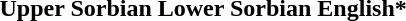<table>
<tr>
<th>Upper Sorbian</th>
<th>Lower Sorbian</th>
<th>English*</th>
</tr>
<tr valign="top">
<td><br></td>
<td><br></td>
<td><br></td>
</tr>
</table>
